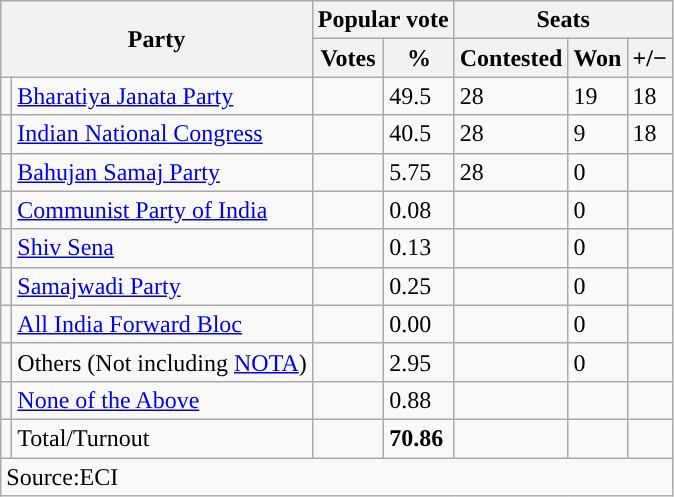<table class="wikitable sortable">
<tr>
<th colspan="2" rowspan="2">Party</th>
<th colspan="2">Popular vote</th>
<th colspan="3">Seats</th>
</tr>
<tr>
<th>Votes</th>
<th>%</th>
<th>Contested</th>
<th>Won</th>
<th><strong>+/−</strong></th>
</tr>
<tr>
<td></td>
<td><a href='#'>Bharatiya Janata Party</a></td>
<td></td>
<td>49.5</td>
<td>28</td>
<td>19</td>
<td>18</td>
</tr>
<tr>
<td></td>
<td><a href='#'>Indian National Congress</a></td>
<td></td>
<td>40.5</td>
<td>28</td>
<td>9</td>
<td>18</td>
</tr>
<tr>
<td></td>
<td><a href='#'>Bahujan Samaj Party</a></td>
<td></td>
<td>5.75</td>
<td>28</td>
<td>0</td>
<td></td>
</tr>
<tr>
<td></td>
<td><a href='#'>Communist Party of India</a></td>
<td></td>
<td>0.08</td>
<td></td>
<td>0</td>
<td></td>
</tr>
<tr>
<td></td>
<td><a href='#'>Shiv Sena</a></td>
<td></td>
<td>0.13</td>
<td></td>
<td>0</td>
<td></td>
</tr>
<tr>
<td></td>
<td><a href='#'>Samajwadi Party</a></td>
<td></td>
<td>0.25</td>
<td></td>
<td>0</td>
<td></td>
</tr>
<tr>
<td></td>
<td><a href='#'>All India Forward Bloc</a></td>
<td></td>
<td>0.00</td>
<td></td>
<td>0</td>
<td></td>
</tr>
<tr>
<td></td>
<td>Others (Not including <a href='#'>NOTA</a>)</td>
<td></td>
<td>2.95</td>
<td></td>
<td>0</td>
<td></td>
</tr>
<tr>
<td></td>
<td><a href='#'>None of the Above</a></td>
<td></td>
<td>0.88</td>
<td></td>
<td></td>
<td></td>
</tr>
<tr class="sortbottom">
<td></td>
<td>Total/Turnout</td>
<td><strong></strong></td>
<td><strong>70.86</strong></td>
<td></td>
<td></td>
<td></td>
</tr>
<tr class="sortbottom">
<td colspan=7>Source:ECI</td>
</tr>
</table>
